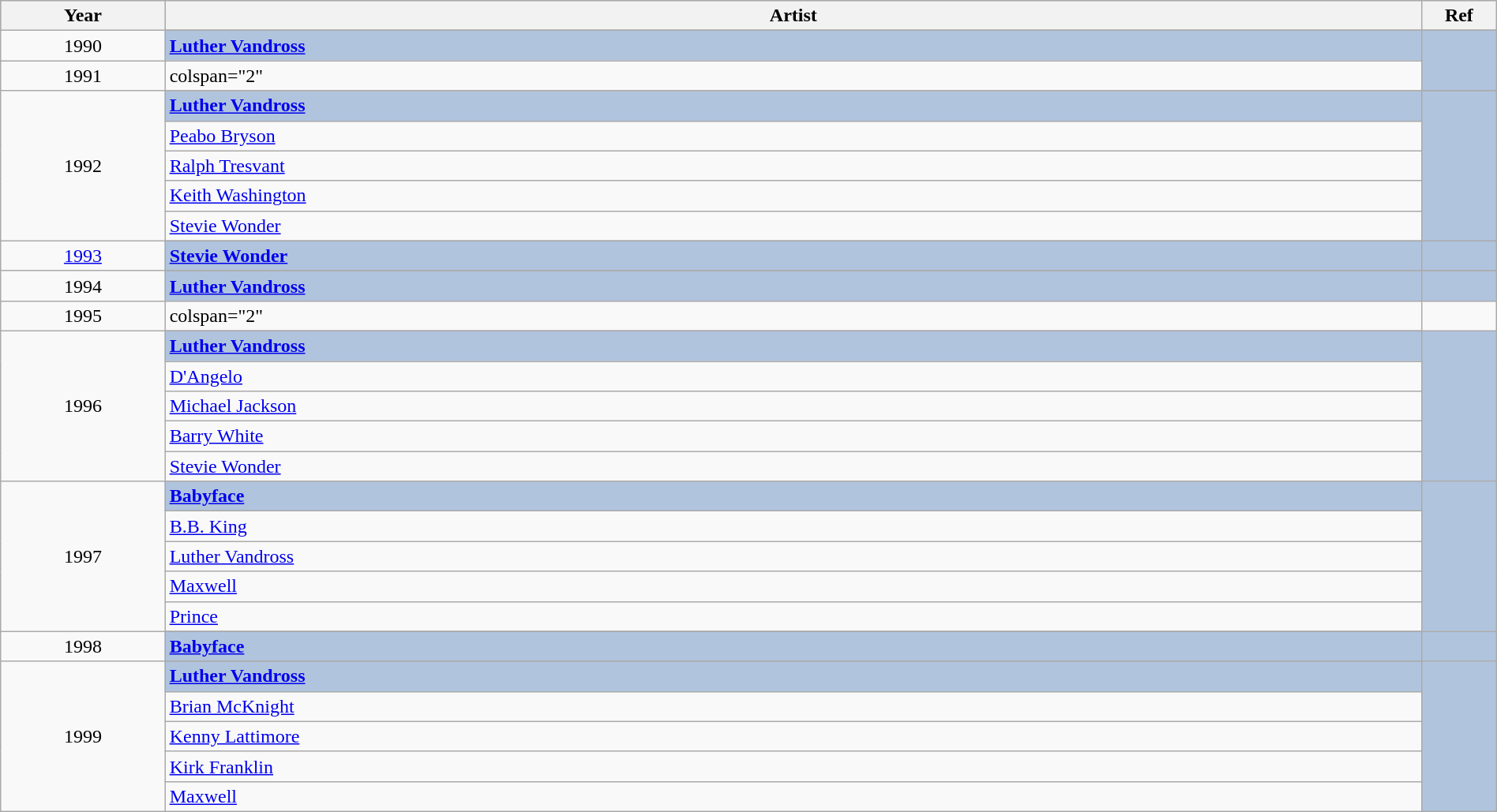<table class="wikitable" style="width:100%;">
<tr style="background:#bebebe;">
<th style="width:11%;">Year</th>
<th style="width:84%;">Artist</th>
<th style="width:5%;">Ref</th>
</tr>
<tr>
<td rowspan="2" align="center">1990</td>
</tr>
<tr style="background:#B0C4DE">
<td><strong><a href='#'>Luther Vandross</a></strong></td>
<td rowspan="2" align="center"></td>
</tr>
<tr>
<td align="center">1991</td>
<td>colspan="2" </td>
</tr>
<tr>
<td rowspan="6" align="center">1992</td>
</tr>
<tr style="background:#B0C4DE">
<td><strong><a href='#'>Luther Vandross</a></strong></td>
<td rowspan="6" align="center"></td>
</tr>
<tr>
<td><a href='#'>Peabo Bryson</a></td>
</tr>
<tr>
<td><a href='#'>Ralph Tresvant</a></td>
</tr>
<tr>
<td><a href='#'>Keith Washington</a></td>
</tr>
<tr>
<td><a href='#'>Stevie Wonder</a></td>
</tr>
<tr>
<td rowspan="2" align="center"><a href='#'>1993</a></td>
</tr>
<tr style="background:#B0C4DE">
<td><strong><a href='#'>Stevie Wonder</a></strong></td>
<td align="center"></td>
</tr>
<tr>
<td rowspan="2" align="center">1994</td>
</tr>
<tr style="background:#B0C4DE">
<td><strong><a href='#'>Luther Vandross</a></strong></td>
<td align="center"></td>
</tr>
<tr>
<td align="center">1995</td>
<td>colspan="2" </td>
</tr>
<tr>
<td rowspan="6" align="center">1996</td>
</tr>
<tr style="background:#B0C4DE">
<td><strong><a href='#'>Luther Vandross</a></strong></td>
<td rowspan="6" align="center"></td>
</tr>
<tr>
<td><a href='#'>D'Angelo</a></td>
</tr>
<tr>
<td><a href='#'>Michael Jackson</a></td>
</tr>
<tr>
<td><a href='#'>Barry White</a></td>
</tr>
<tr>
<td><a href='#'>Stevie Wonder</a></td>
</tr>
<tr>
<td rowspan="6" align="center">1997</td>
</tr>
<tr style="background:#B0C4DE">
<td><strong><a href='#'>Babyface</a></strong></td>
<td rowspan="6" align="center"></td>
</tr>
<tr>
<td><a href='#'>B.B. King</a></td>
</tr>
<tr>
<td><a href='#'>Luther Vandross</a></td>
</tr>
<tr>
<td><a href='#'>Maxwell</a></td>
</tr>
<tr>
<td><a href='#'>Prince</a></td>
</tr>
<tr>
<td rowspan="2" align="center">1998</td>
</tr>
<tr style="background:#B0C4DE">
<td><strong><a href='#'>Babyface</a></strong></td>
<td rowspan="2" align="center"></td>
</tr>
<tr>
<td rowspan="6" align="center">1999</td>
</tr>
<tr style="background:#B0C4DE">
<td><strong><a href='#'>Luther Vandross</a></strong></td>
<td rowspan="6" align="center"></td>
</tr>
<tr>
<td><a href='#'>Brian McKnight</a></td>
</tr>
<tr>
<td><a href='#'>Kenny Lattimore</a></td>
</tr>
<tr>
<td><a href='#'>Kirk Franklin</a></td>
</tr>
<tr>
<td><a href='#'>Maxwell</a></td>
</tr>
</table>
